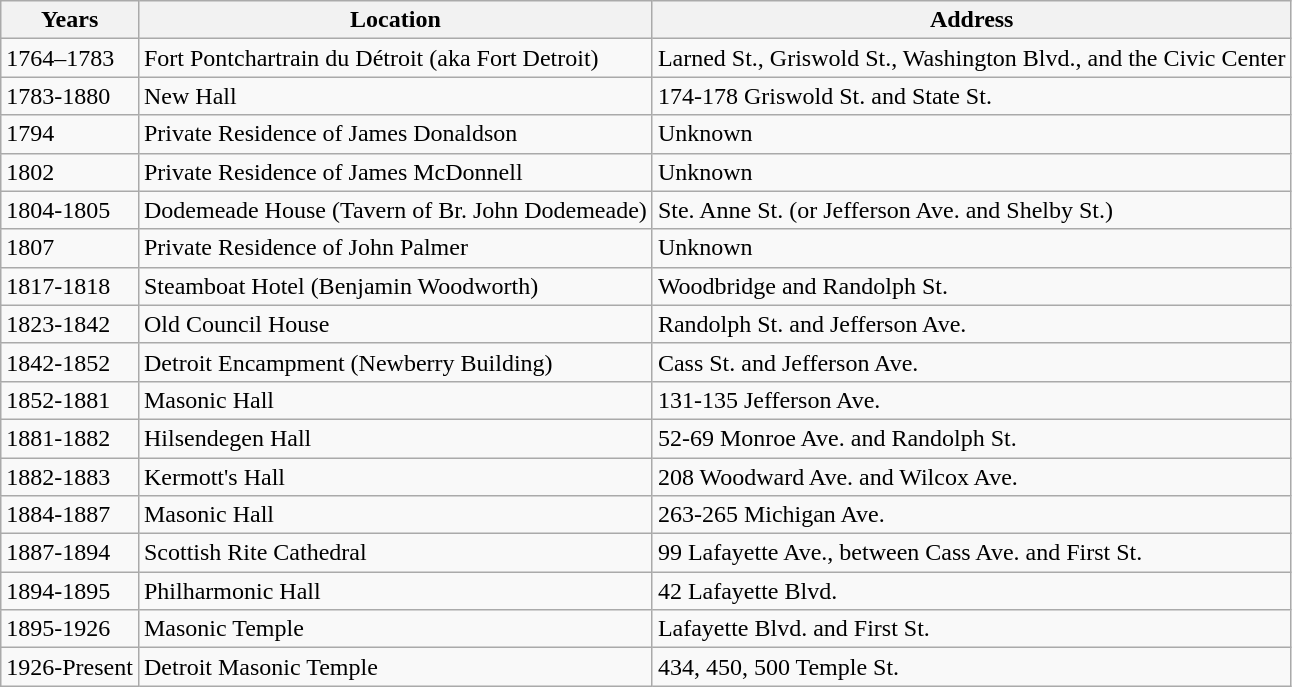<table class="wikitable sortable">
<tr>
<th>Years</th>
<th>Location</th>
<th>Address</th>
</tr>
<tr>
<td>1764–1783</td>
<td>Fort Pontchartrain du Détroit (aka Fort Detroit)</td>
<td>Larned St., Griswold St., Washington Blvd., and the Civic Center</td>
</tr>
<tr>
<td>1783-1880</td>
<td>New Hall</td>
<td>174-178 Griswold St. and State St.</td>
</tr>
<tr>
<td>1794</td>
<td>Private Residence of James Donaldson</td>
<td>Unknown</td>
</tr>
<tr>
<td>1802</td>
<td>Private Residence of James McDonnell</td>
<td>Unknown</td>
</tr>
<tr>
<td>1804-1805</td>
<td>Dodemeade House (Tavern of Br. John Dodemeade)</td>
<td>Ste. Anne St. (or Jefferson Ave. and Shelby St.)</td>
</tr>
<tr>
<td>1807</td>
<td>Private Residence of John Palmer</td>
<td>Unknown</td>
</tr>
<tr>
<td>1817-1818</td>
<td>Steamboat Hotel (Benjamin Woodworth)</td>
<td>Woodbridge and Randolph St.</td>
</tr>
<tr>
<td>1823-1842</td>
<td>Old Council House</td>
<td>Randolph St. and Jefferson Ave.</td>
</tr>
<tr>
<td>1842-1852</td>
<td>Detroit Encampment (Newberry Building)</td>
<td>Cass St. and Jefferson Ave.</td>
</tr>
<tr>
<td>1852-1881</td>
<td>Masonic Hall</td>
<td>131-135 Jefferson Ave.</td>
</tr>
<tr>
<td>1881-1882</td>
<td>Hilsendegen Hall</td>
<td>52-69 Monroe Ave. and Randolph St.</td>
</tr>
<tr>
<td>1882-1883</td>
<td>Kermott's Hall</td>
<td>208 Woodward Ave. and Wilcox Ave.</td>
</tr>
<tr>
<td>1884-1887</td>
<td>Masonic Hall</td>
<td>263-265 Michigan Ave.</td>
</tr>
<tr>
<td>1887-1894</td>
<td>Scottish Rite Cathedral</td>
<td>99 Lafayette Ave., between Cass Ave. and First St.</td>
</tr>
<tr>
<td>1894-1895</td>
<td>Philharmonic Hall</td>
<td>42 Lafayette Blvd.</td>
</tr>
<tr>
<td>1895-1926</td>
<td>Masonic Temple</td>
<td>Lafayette Blvd. and First St.</td>
</tr>
<tr>
<td>1926-Present</td>
<td>Detroit Masonic Temple</td>
<td>434, 450, 500 Temple St.</td>
</tr>
</table>
